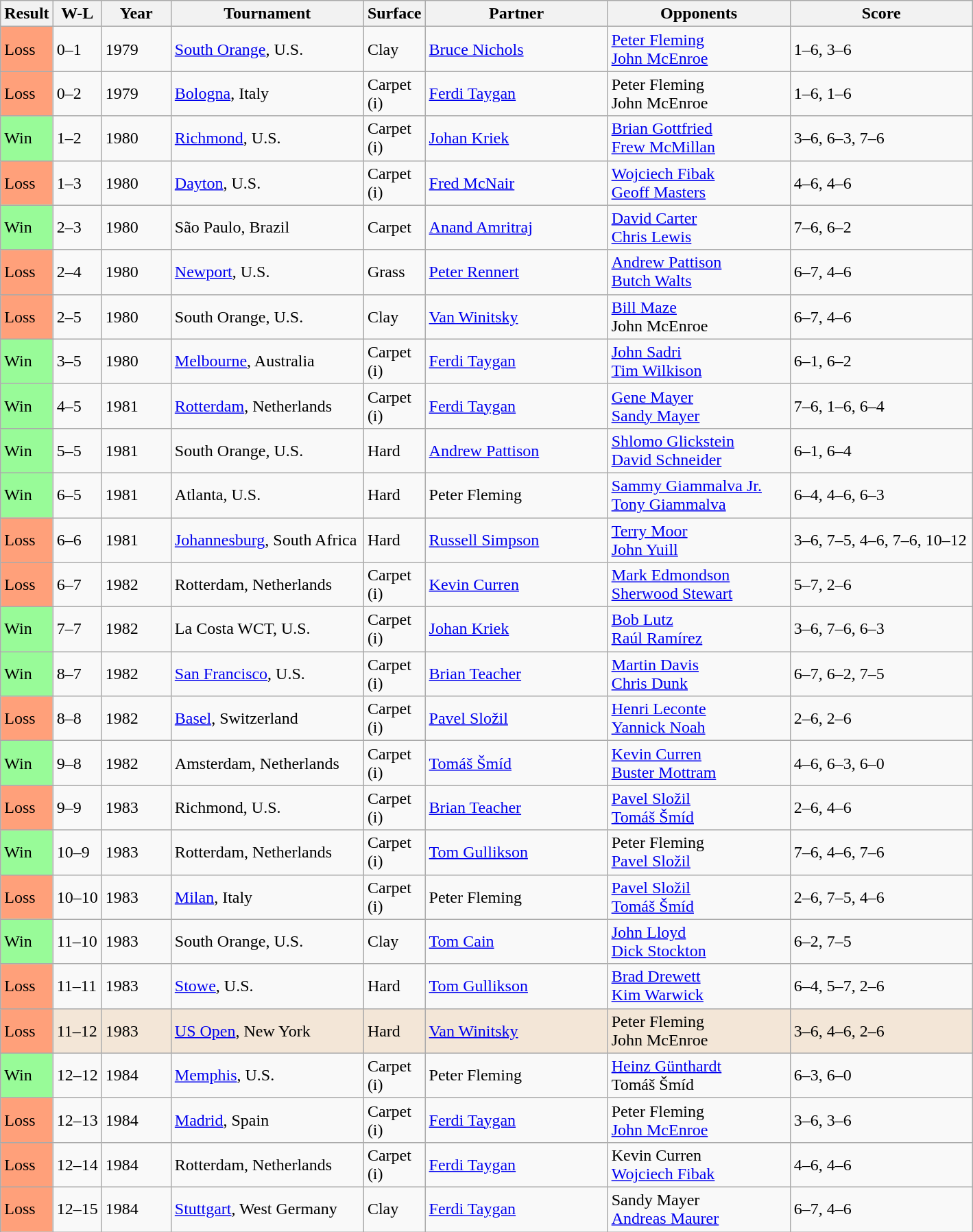<table class="sortable wikitable">
<tr>
<th>Result</th>
<th style="width:40px" class="unsortable">W-L</th>
<th style="width:60px">Year</th>
<th style="width:180px">Tournament</th>
<th style="width:50px">Surface</th>
<th style="width:170px">Partner</th>
<th style="width:170px">Opponents</th>
<th style="width:170px" class="unsortable">Score</th>
</tr>
<tr>
<td style="background:#ffa07a;">Loss</td>
<td>0–1</td>
<td>1979</td>
<td><a href='#'>South Orange</a>, U.S.</td>
<td>Clay</td>
<td> <a href='#'>Bruce Nichols</a></td>
<td> <a href='#'>Peter Fleming</a> <br>  <a href='#'>John McEnroe</a></td>
<td>1–6, 3–6</td>
</tr>
<tr>
<td style="background:#ffa07a;">Loss</td>
<td>0–2</td>
<td>1979</td>
<td><a href='#'>Bologna</a>, Italy</td>
<td>Carpet (i)</td>
<td> <a href='#'>Ferdi Taygan</a></td>
<td> Peter Fleming <br>  John McEnroe</td>
<td>1–6, 1–6</td>
</tr>
<tr>
<td style="background:#98fb98;">Win</td>
<td>1–2</td>
<td>1980</td>
<td><a href='#'>Richmond</a>, U.S.</td>
<td>Carpet (i)</td>
<td> <a href='#'>Johan Kriek</a></td>
<td> <a href='#'>Brian Gottfried</a> <br>  <a href='#'>Frew McMillan</a></td>
<td>3–6, 6–3, 7–6</td>
</tr>
<tr>
<td style="background:#ffa07a;">Loss</td>
<td>1–3</td>
<td>1980</td>
<td><a href='#'>Dayton</a>, U.S.</td>
<td>Carpet (i)</td>
<td> <a href='#'>Fred McNair</a></td>
<td> <a href='#'>Wojciech Fibak</a> <br>  <a href='#'>Geoff Masters</a></td>
<td>4–6, 4–6</td>
</tr>
<tr>
<td style="background:#98fb98;">Win</td>
<td>2–3</td>
<td>1980</td>
<td>São Paulo, Brazil</td>
<td>Carpet</td>
<td> <a href='#'>Anand Amritraj</a></td>
<td> <a href='#'>David Carter</a> <br>  <a href='#'>Chris Lewis</a></td>
<td>7–6, 6–2</td>
</tr>
<tr>
<td style="background:#ffa07a;">Loss</td>
<td>2–4</td>
<td>1980</td>
<td><a href='#'>Newport</a>, U.S.</td>
<td>Grass</td>
<td> <a href='#'>Peter Rennert</a></td>
<td> <a href='#'>Andrew Pattison</a> <br>  <a href='#'>Butch Walts</a></td>
<td>6–7, 4–6</td>
</tr>
<tr>
<td style="background:#ffa07a;">Loss</td>
<td>2–5</td>
<td>1980</td>
<td>South Orange, U.S.</td>
<td>Clay</td>
<td> <a href='#'>Van Winitsky</a></td>
<td> <a href='#'>Bill Maze</a> <br>  John McEnroe</td>
<td>6–7, 4–6</td>
</tr>
<tr>
<td style="background:#98fb98;">Win</td>
<td>3–5</td>
<td>1980</td>
<td><a href='#'>Melbourne</a>, Australia</td>
<td>Carpet (i)</td>
<td> <a href='#'>Ferdi Taygan</a></td>
<td> <a href='#'>John Sadri</a> <br>  <a href='#'>Tim Wilkison</a></td>
<td>6–1, 6–2</td>
</tr>
<tr>
<td style="background:#98fb98;">Win</td>
<td>4–5</td>
<td>1981</td>
<td><a href='#'>Rotterdam</a>, Netherlands</td>
<td>Carpet (i)</td>
<td> <a href='#'>Ferdi Taygan</a></td>
<td> <a href='#'>Gene Mayer</a> <br>  <a href='#'>Sandy Mayer</a></td>
<td>7–6, 1–6, 6–4</td>
</tr>
<tr>
<td style="background:#98fb98;">Win</td>
<td>5–5</td>
<td>1981</td>
<td>South Orange, U.S.</td>
<td>Hard</td>
<td> <a href='#'>Andrew Pattison</a></td>
<td> <a href='#'>Shlomo Glickstein</a> <br>  <a href='#'>David Schneider</a></td>
<td>6–1, 6–4</td>
</tr>
<tr>
<td style="background:#98fb98;">Win</td>
<td>6–5</td>
<td>1981</td>
<td>Atlanta, U.S.</td>
<td>Hard</td>
<td> Peter Fleming</td>
<td> <a href='#'>Sammy Giammalva Jr.</a> <br>  <a href='#'>Tony Giammalva</a></td>
<td>6–4, 4–6, 6–3</td>
</tr>
<tr>
<td style="background:#ffa07a;">Loss</td>
<td>6–6</td>
<td>1981</td>
<td><a href='#'>Johannesburg</a>, South Africa</td>
<td>Hard</td>
<td> <a href='#'>Russell Simpson</a></td>
<td> <a href='#'>Terry Moor</a> <br>  <a href='#'>John Yuill</a></td>
<td>3–6, 7–5, 4–6, 7–6, 10–12</td>
</tr>
<tr>
<td style="background:#ffa07a;">Loss</td>
<td>6–7</td>
<td>1982</td>
<td>Rotterdam, Netherlands</td>
<td>Carpet (i)</td>
<td> <a href='#'>Kevin Curren</a></td>
<td> <a href='#'>Mark Edmondson</a> <br>  <a href='#'>Sherwood Stewart</a></td>
<td>5–7, 2–6</td>
</tr>
<tr>
<td style="background:#98fb98;">Win</td>
<td>7–7</td>
<td>1982</td>
<td>La Costa WCT, U.S.</td>
<td>Carpet (i)</td>
<td> <a href='#'>Johan Kriek</a></td>
<td> <a href='#'>Bob Lutz</a> <br>  <a href='#'>Raúl Ramírez</a></td>
<td>3–6, 7–6, 6–3</td>
</tr>
<tr>
<td style="background:#98fb98;">Win</td>
<td>8–7</td>
<td>1982</td>
<td><a href='#'>San Francisco</a>, U.S.</td>
<td>Carpet (i)</td>
<td> <a href='#'>Brian Teacher</a></td>
<td> <a href='#'>Martin Davis</a> <br>  <a href='#'>Chris Dunk</a></td>
<td>6–7, 6–2, 7–5</td>
</tr>
<tr>
<td style="background:#ffa07a;">Loss</td>
<td>8–8</td>
<td>1982</td>
<td><a href='#'>Basel</a>, Switzerland</td>
<td>Carpet (i)</td>
<td> <a href='#'>Pavel Složil</a></td>
<td> <a href='#'>Henri Leconte</a> <br>  <a href='#'>Yannick Noah</a></td>
<td>2–6, 2–6</td>
</tr>
<tr>
<td style="background:#98fb98;">Win</td>
<td>9–8</td>
<td>1982</td>
<td>Amsterdam, Netherlands</td>
<td>Carpet (i)</td>
<td> <a href='#'>Tomáš Šmíd</a></td>
<td> <a href='#'>Kevin Curren</a> <br>  <a href='#'>Buster Mottram</a></td>
<td>4–6, 6–3, 6–0</td>
</tr>
<tr>
<td style="background:#ffa07a;">Loss</td>
<td>9–9</td>
<td>1983</td>
<td>Richmond, U.S.</td>
<td>Carpet (i)</td>
<td> <a href='#'>Brian Teacher</a></td>
<td> <a href='#'>Pavel Složil</a> <br>  <a href='#'>Tomáš Šmíd</a></td>
<td>2–6, 4–6</td>
</tr>
<tr>
<td style="background:#98fb98;">Win</td>
<td>10–9</td>
<td>1983</td>
<td>Rotterdam, Netherlands</td>
<td>Carpet (i)</td>
<td> <a href='#'>Tom Gullikson</a></td>
<td> Peter Fleming <br>  <a href='#'>Pavel Složil</a></td>
<td>7–6, 4–6, 7–6</td>
</tr>
<tr>
<td style="background:#ffa07a;">Loss</td>
<td>10–10</td>
<td>1983</td>
<td><a href='#'>Milan</a>, Italy</td>
<td>Carpet (i)</td>
<td> Peter Fleming</td>
<td> <a href='#'>Pavel Složil</a> <br>  <a href='#'>Tomáš Šmíd</a></td>
<td>2–6, 7–5, 4–6</td>
</tr>
<tr>
<td style="background:#98fb98;">Win</td>
<td>11–10</td>
<td>1983</td>
<td>South Orange, U.S.</td>
<td>Clay</td>
<td>  <a href='#'>Tom Cain</a></td>
<td> <a href='#'>John Lloyd</a> <br>  <a href='#'>Dick Stockton</a></td>
<td>6–2, 7–5</td>
</tr>
<tr>
<td style="background:#ffa07a;">Loss</td>
<td>11–11</td>
<td>1983</td>
<td><a href='#'>Stowe</a>, U.S.</td>
<td>Hard</td>
<td> <a href='#'>Tom Gullikson</a></td>
<td> <a href='#'>Brad Drewett</a> <br>  <a href='#'>Kim Warwick</a></td>
<td>6–4, 5–7, 2–6</td>
</tr>
<tr style="background:#f3e6d7;">
<td style="background:#ffa07a;">Loss</td>
<td>11–12</td>
<td>1983</td>
<td><a href='#'>US Open</a>, New York</td>
<td>Hard</td>
<td> <a href='#'>Van Winitsky</a></td>
<td> Peter Fleming <br>  John McEnroe</td>
<td>3–6, 4–6, 2–6</td>
</tr>
<tr>
<td style="background:#98fb98;">Win</td>
<td>12–12</td>
<td>1984</td>
<td><a href='#'>Memphis</a>, U.S.</td>
<td>Carpet (i)</td>
<td> Peter Fleming</td>
<td> <a href='#'>Heinz Günthardt</a> <br>  Tomáš Šmíd</td>
<td>6–3, 6–0</td>
</tr>
<tr>
<td style="background:#ffa07a;">Loss</td>
<td>12–13</td>
<td>1984</td>
<td><a href='#'>Madrid</a>, Spain</td>
<td>Carpet (i)</td>
<td> <a href='#'>Ferdi Taygan</a></td>
<td> Peter Fleming <br>  <a href='#'>John McEnroe</a></td>
<td>3–6, 3–6</td>
</tr>
<tr>
<td style="background:#ffa07a;">Loss</td>
<td>12–14</td>
<td>1984</td>
<td>Rotterdam, Netherlands</td>
<td>Carpet (i)</td>
<td> <a href='#'>Ferdi Taygan</a></td>
<td> Kevin Curren <br>  <a href='#'>Wojciech Fibak</a></td>
<td>4–6, 4–6</td>
</tr>
<tr>
<td style="background:#ffa07a;">Loss</td>
<td>12–15</td>
<td>1984</td>
<td><a href='#'>Stuttgart</a>, West Germany</td>
<td>Clay</td>
<td> <a href='#'>Ferdi Taygan</a></td>
<td> Sandy Mayer <br>  <a href='#'>Andreas Maurer</a></td>
<td>6–7, 4–6</td>
</tr>
</table>
